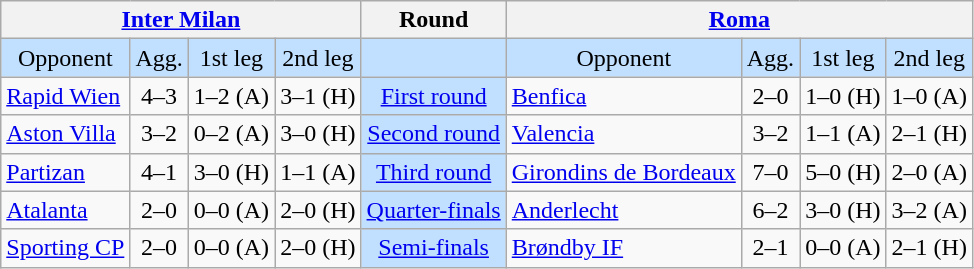<table class="wikitable" style="text-align:center">
<tr>
<th colspan=4><a href='#'>Inter Milan</a></th>
<th>Round</th>
<th colspan=4><a href='#'>Roma</a></th>
</tr>
<tr style="background:#c1e0ff">
<td>Opponent</td>
<td>Agg.</td>
<td>1st leg</td>
<td>2nd leg</td>
<td></td>
<td>Opponent</td>
<td>Agg.</td>
<td>1st leg</td>
<td>2nd leg</td>
</tr>
<tr>
<td align=left> <a href='#'>Rapid Wien</a></td>
<td>4–3 </td>
<td>1–2 (A)</td>
<td>3–1  (H)</td>
<td style="background:#c1e0ff;"><a href='#'>First round</a></td>
<td align=left> <a href='#'>Benfica</a></td>
<td>2–0</td>
<td>1–0 (H)</td>
<td>1–0 (A)</td>
</tr>
<tr>
<td align=left> <a href='#'>Aston Villa</a></td>
<td>3–2</td>
<td>0–2 (A)</td>
<td>3–0 (H)</td>
<td style="background:#c1e0ff;"><a href='#'>Second round</a></td>
<td align=left> <a href='#'>Valencia</a></td>
<td>3–2</td>
<td>1–1 (A)</td>
<td>2–1 (H)</td>
</tr>
<tr>
<td align=left> <a href='#'>Partizan</a></td>
<td>4–1</td>
<td>3–0 (H)</td>
<td>1–1 (A)</td>
<td style="background:#c1e0ff;"><a href='#'>Third round</a></td>
<td align=left> <a href='#'>Girondins de Bordeaux</a></td>
<td>7–0</td>
<td>5–0 (H)</td>
<td>2–0 (A)</td>
</tr>
<tr>
<td align=left> <a href='#'>Atalanta</a></td>
<td>2–0</td>
<td>0–0 (A)</td>
<td>2–0 (H)</td>
<td style="background:#c1e0ff;"><a href='#'>Quarter-finals</a></td>
<td align=left> <a href='#'>Anderlecht</a></td>
<td>6–2</td>
<td>3–0 (H)</td>
<td>3–2 (A)</td>
</tr>
<tr>
<td align=left> <a href='#'>Sporting CP</a></td>
<td>2–0</td>
<td>0–0 (A)</td>
<td>2–0 (H)</td>
<td style="background:#c1e0ff;"><a href='#'>Semi-finals</a></td>
<td align=left> <a href='#'>Brøndby IF</a></td>
<td>2–1</td>
<td>0–0 (A)</td>
<td>2–1 (H)</td>
</tr>
</table>
